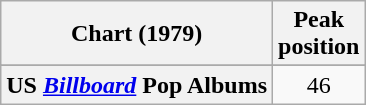<table class="wikitable sortable plainrowheaders">
<tr>
<th scope="col">Chart (1979)</th>
<th scope="col">Peak<br>position</th>
</tr>
<tr>
</tr>
<tr>
<th scope="row">US <em><a href='#'>Billboard</a></em> Pop Albums</th>
<td align="center">46</td>
</tr>
</table>
